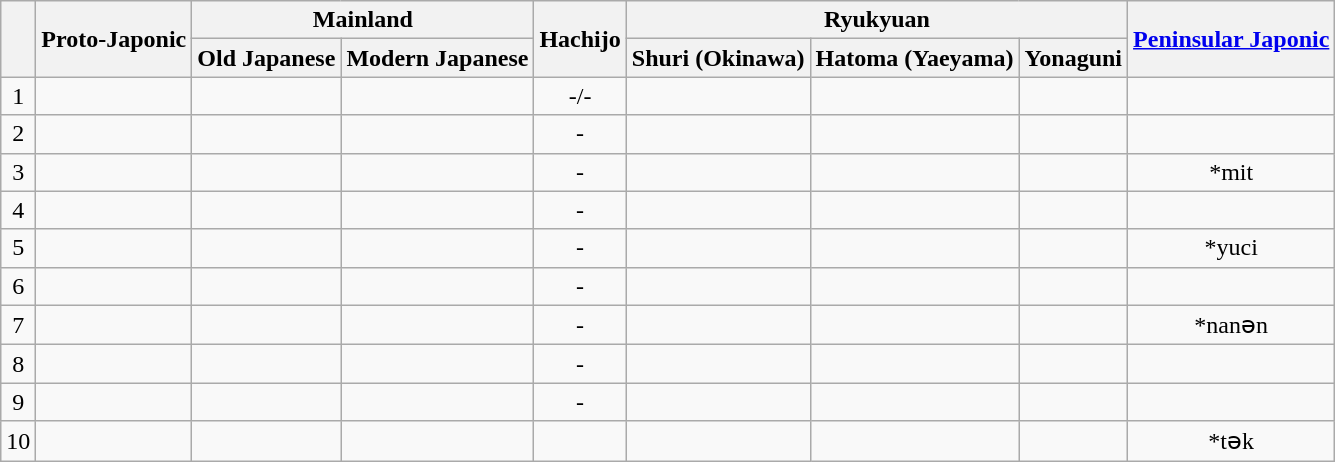<table class="wikitable" style="text-align: center;">
<tr>
<th rowspan="2"></th>
<th rowspan="2">Proto-Japonic</th>
<th colspan="2">Mainland</th>
<th rowspan="2">Hachijo</th>
<th colspan="3">Ryukyuan</th>
<th rowspan="2"><a href='#'>Peninsular Japonic</a></th>
</tr>
<tr>
<th>Old Japanese</th>
<th>Modern Japanese</th>
<th>Shuri (Okinawa)</th>
<th>Hatoma (Yaeyama)</th>
<th>Yonaguni</th>
</tr>
<tr>
<td>1</td>
<td></td>
<td></td>
<td></td>
<td>-/-</td>
<td></td>
<td></td>
<td></td>
<td></td>
</tr>
<tr>
<td>2</td>
<td></td>
<td></td>
<td></td>
<td>-</td>
<td></td>
<td></td>
<td></td>
<td></td>
</tr>
<tr>
<td>3</td>
<td></td>
<td></td>
<td></td>
<td>-</td>
<td></td>
<td></td>
<td></td>
<td>*mit</td>
</tr>
<tr>
<td>4</td>
<td></td>
<td></td>
<td></td>
<td>-</td>
<td></td>
<td></td>
<td></td>
<td></td>
</tr>
<tr>
<td>5</td>
<td></td>
<td></td>
<td></td>
<td>-</td>
<td></td>
<td></td>
<td></td>
<td>*yuci</td>
</tr>
<tr>
<td>6</td>
<td></td>
<td></td>
<td></td>
<td>-</td>
<td></td>
<td></td>
<td></td>
<td></td>
</tr>
<tr>
<td>7</td>
<td></td>
<td></td>
<td></td>
<td>-</td>
<td></td>
<td></td>
<td></td>
<td>*nanən</td>
</tr>
<tr>
<td>8</td>
<td></td>
<td></td>
<td></td>
<td>-</td>
<td></td>
<td></td>
<td></td>
<td></td>
</tr>
<tr>
<td>9</td>
<td></td>
<td></td>
<td></td>
<td>-</td>
<td></td>
<td></td>
<td></td>
<td></td>
</tr>
<tr>
<td>10</td>
<td></td>
<td></td>
<td></td>
<td></td>
<td></td>
<td></td>
<td></td>
<td>*tək</td>
</tr>
</table>
